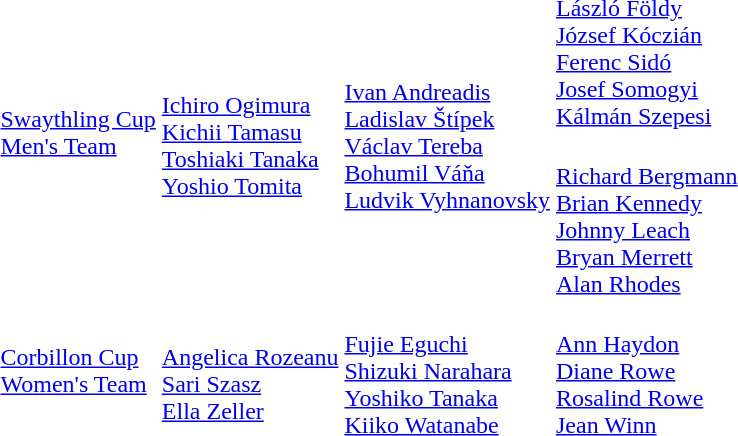<table>
<tr>
<td rowspan=2><a href='#'>Swaythling Cup<br>Men's Team</a></td>
<td rowspan=2><br><a href='#'>Ichiro Ogimura</a><br><a href='#'>Kichii Tamasu</a><br><a href='#'>Toshiaki Tanaka</a><br><a href='#'>Yoshio Tomita</a></td>
<td rowspan=2><br><a href='#'>Ivan Andreadis</a><br><a href='#'>Ladislav Štípek</a><br><a href='#'>Václav Tereba</a><br><a href='#'>Bohumil Váňa</a><br><a href='#'>Ludvik Vyhnanovsky</a></td>
<td><br><a href='#'>László Földy</a><br><a href='#'>József Kóczián</a><br><a href='#'>Ferenc Sidó</a><br><a href='#'>Josef Somogyi</a><br><a href='#'>Kálmán Szepesi</a></td>
</tr>
<tr>
<td><br><a href='#'>Richard Bergmann</a><br><a href='#'>Brian Kennedy</a><br><a href='#'>Johnny Leach</a><br><a href='#'>Bryan Merrett</a><br><a href='#'>Alan Rhodes</a></td>
</tr>
<tr>
<td><a href='#'>Corbillon Cup<br>Women's Team</a></td>
<td><br><a href='#'>Angelica Rozeanu</a><br><a href='#'>Sari Szasz</a><br><a href='#'>Ella Zeller</a></td>
<td><br><a href='#'>Fujie Eguchi</a><br><a href='#'>Shizuki Narahara</a><br><a href='#'>Yoshiko Tanaka</a><br><a href='#'>Kiiko Watanabe</a></td>
<td><br><a href='#'>Ann Haydon</a><br><a href='#'>Diane Rowe</a><br><a href='#'>Rosalind Rowe</a><br><a href='#'>Jean Winn</a></td>
</tr>
</table>
